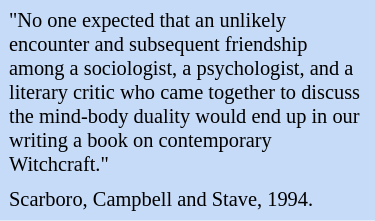<table class="toccolours" style="float: right; margin-left: 1em; margin-right: 0em; font-size: 85%; background:#c6dbf7; color:black; width:30em; max-width: 250px;" cellspacing="5">
<tr>
<td style="text-align: left;">"No one expected that an unlikely encounter and subsequent friendship among a sociologist, a psychologist, and a literary critic who came together to discuss the mind-body duality would end up in our writing a book on contemporary Witchcraft."</td>
</tr>
<tr>
<td style="text-align: left;">Scarboro, Campbell and Stave, 1994.</td>
</tr>
</table>
